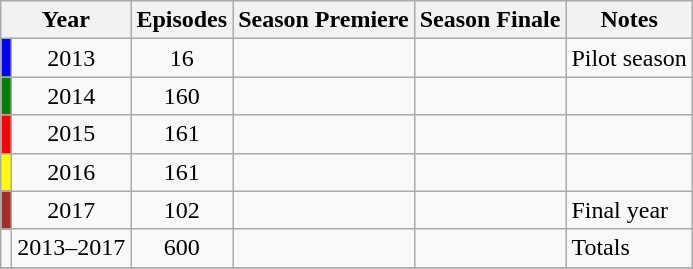<table class="wikitable">
<tr>
<th colspan="2">Year</th>
<th>Episodes</th>
<th>Season Premiere</th>
<th>Season Finale</th>
<th>Notes</th>
</tr>
<tr>
<td style="background:blue; height:5px;"></td>
<td style="text-align:center;">2013</td>
<td style="text-align:center;">16</td>
<td style="text-align:center;"></td>
<td style="text-align:center;"></td>
<td>Pilot season</td>
</tr>
<tr>
<td style="background:green; height:5px;"></td>
<td style="text-align:center;">2014</td>
<td style="text-align:center;">160</td>
<td style="text-align:center;"></td>
<td style="text-align:center;"></td>
<td></td>
</tr>
<tr>
<td style="background:red; height:5px;"></td>
<td style="text-align:center;">2015</td>
<td style="text-align:center;">161</td>
<td style="text-align:center;"></td>
<td style="text-align:center;"></td>
<td></td>
</tr>
<tr>
<td style="background:yellow; height:5px;"></td>
<td style="text-align:center;">2016</td>
<td style="text-align:center;">161</td>
<td style="text-align:center;"></td>
<td style="text-align:center;"></td>
<td></td>
</tr>
<tr>
<td style="background:brown; height:5px;"></td>
<td style="text-align:center;">2017</td>
<td style="text-align:center;">102</td>
<td style="text-align:center;"></td>
<td style="text-align:center;"></td>
<td>Final year</td>
</tr>
<tr>
<td></td>
<td style="text-align:center;">2013–2017</td>
<td style="text-align:center;">600</td>
<td style="text-align:center;"></td>
<td style="text-align:center;"></td>
<td>Totals</td>
</tr>
<tr>
</tr>
</table>
